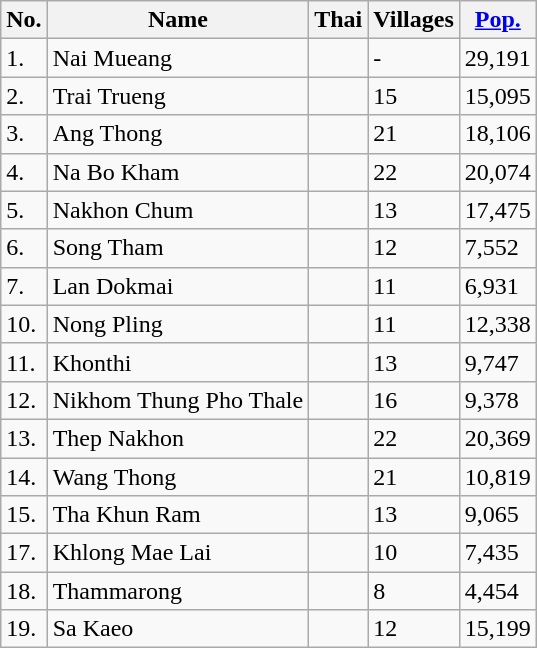<table class="wikitable sortable">
<tr>
<th>No.</th>
<th>Name</th>
<th>Thai</th>
<th>Villages</th>
<th><a href='#'>Pop.</a></th>
</tr>
<tr>
<td>1.</td>
<td>Nai Mueang</td>
<td></td>
<td>-</td>
<td>29,191</td>
</tr>
<tr>
<td>2.</td>
<td>Trai Trueng</td>
<td></td>
<td>15</td>
<td>15,095</td>
</tr>
<tr>
<td>3.</td>
<td>Ang Thong</td>
<td></td>
<td>21</td>
<td>18,106</td>
</tr>
<tr>
<td>4.</td>
<td>Na Bo Kham</td>
<td></td>
<td>22</td>
<td>20,074</td>
</tr>
<tr>
<td>5.</td>
<td>Nakhon Chum</td>
<td></td>
<td>13</td>
<td>17,475</td>
</tr>
<tr>
<td>6.</td>
<td>Song Tham</td>
<td></td>
<td>12</td>
<td>7,552</td>
</tr>
<tr>
<td>7.</td>
<td>Lan Dokmai</td>
<td></td>
<td>11</td>
<td>6,931</td>
</tr>
<tr>
<td>10.</td>
<td>Nong Pling</td>
<td></td>
<td>11</td>
<td>12,338</td>
</tr>
<tr>
<td>11.</td>
<td>Khonthi</td>
<td></td>
<td>13</td>
<td>9,747</td>
</tr>
<tr>
<td>12.</td>
<td>Nikhom Thung Pho Thale</td>
<td></td>
<td>16</td>
<td>9,378</td>
</tr>
<tr>
<td>13.</td>
<td>Thep Nakhon</td>
<td></td>
<td>22</td>
<td>20,369</td>
</tr>
<tr>
<td>14.</td>
<td>Wang Thong</td>
<td></td>
<td>21</td>
<td>10,819</td>
</tr>
<tr>
<td>15.</td>
<td>Tha Khun Ram</td>
<td></td>
<td>13</td>
<td>9,065</td>
</tr>
<tr>
<td>17.</td>
<td>Khlong Mae Lai</td>
<td></td>
<td>10</td>
<td>7,435</td>
</tr>
<tr>
<td>18.</td>
<td>Thammarong</td>
<td></td>
<td>8</td>
<td>4,454</td>
</tr>
<tr>
<td>19.</td>
<td>Sa Kaeo</td>
<td></td>
<td>12</td>
<td>15,199</td>
</tr>
</table>
